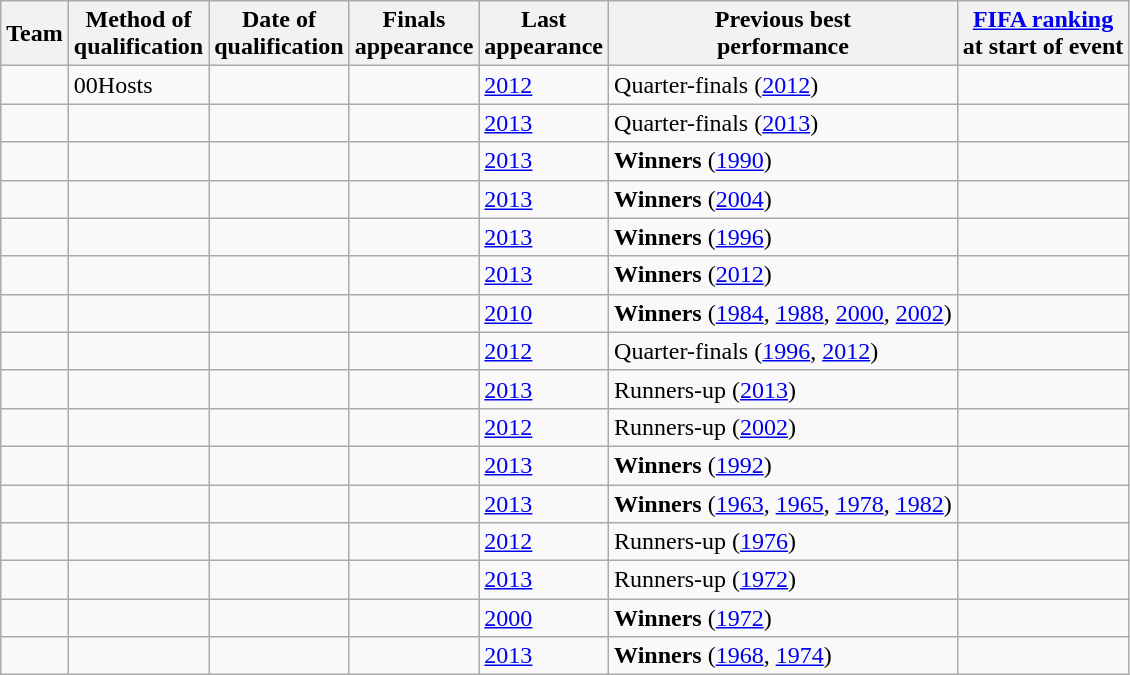<table class="wikitable sortable" style="text-align: left;">
<tr>
<th>Team</th>
<th>Method of<br>qualification</th>
<th>Date of<br>qualification</th>
<th>Finals<br>appearance</th>
<th>Last<br>appearance</th>
<th>Previous best<br>performance</th>
<th><a href='#'>FIFA ranking</a><br>at start of event</th>
</tr>
<tr>
<td></td>
<td><span>00</span>Hosts</td>
<td></td>
<td></td>
<td><a href='#'>2012</a></td>
<td>Quarter-finals (<a href='#'>2012</a>)</td>
<td></td>
</tr>
<tr>
<td></td>
<td></td>
<td></td>
<td></td>
<td><a href='#'>2013</a></td>
<td>Quarter-finals (<a href='#'>2013</a>)</td>
<td></td>
</tr>
<tr>
<td></td>
<td></td>
<td></td>
<td></td>
<td><a href='#'>2013</a></td>
<td><strong>Winners</strong> (<a href='#'>1990</a>)</td>
<td></td>
</tr>
<tr>
<td></td>
<td></td>
<td></td>
<td></td>
<td><a href='#'>2013</a></td>
<td><strong>Winners</strong> (<a href='#'>2004</a>)</td>
<td></td>
</tr>
<tr>
<td></td>
<td></td>
<td></td>
<td></td>
<td><a href='#'>2013</a></td>
<td><strong>Winners</strong> (<a href='#'>1996</a>)</td>
<td></td>
</tr>
<tr>
<td></td>
<td></td>
<td></td>
<td></td>
<td><a href='#'>2013</a></td>
<td><strong>Winners</strong> (<a href='#'>2012</a>)</td>
<td></td>
</tr>
<tr>
<td></td>
<td></td>
<td></td>
<td></td>
<td><a href='#'>2010</a></td>
<td><strong>Winners</strong> (<a href='#'>1984</a>, <a href='#'>1988</a>, <a href='#'>2000</a>, <a href='#'>2002</a>)</td>
<td></td>
</tr>
<tr>
<td></td>
<td></td>
<td></td>
<td></td>
<td><a href='#'>2012</a></td>
<td>Quarter-finals (<a href='#'>1996</a>, <a href='#'>2012</a>)</td>
<td></td>
</tr>
<tr>
<td></td>
<td></td>
<td></td>
<td></td>
<td><a href='#'>2013</a></td>
<td>Runners-up (<a href='#'>2013</a>)</td>
<td></td>
</tr>
<tr>
<td></td>
<td></td>
<td></td>
<td></td>
<td><a href='#'>2012</a></td>
<td>Runners-up (<a href='#'>2002</a>)</td>
<td></td>
</tr>
<tr>
<td></td>
<td></td>
<td></td>
<td></td>
<td><a href='#'>2013</a></td>
<td><strong>Winners</strong> (<a href='#'>1992</a>)</td>
<td></td>
</tr>
<tr>
<td></td>
<td></td>
<td></td>
<td></td>
<td><a href='#'>2013</a></td>
<td><strong>Winners</strong> (<a href='#'>1963</a>, <a href='#'>1965</a>, <a href='#'>1978</a>, <a href='#'>1982</a>)</td>
<td></td>
</tr>
<tr>
<td></td>
<td></td>
<td></td>
<td></td>
<td><a href='#'>2012</a></td>
<td>Runners-up (<a href='#'>1976</a>)</td>
<td></td>
</tr>
<tr>
<td></td>
<td></td>
<td></td>
<td></td>
<td><a href='#'>2013</a></td>
<td>Runners-up (<a href='#'>1972</a>)</td>
<td></td>
</tr>
<tr>
<td></td>
<td></td>
<td></td>
<td></td>
<td><a href='#'>2000</a></td>
<td><strong>Winners</strong> (<a href='#'>1972</a>)</td>
<td></td>
</tr>
<tr>
<td></td>
<td></td>
<td></td>
<td></td>
<td><a href='#'>2013</a></td>
<td><strong>Winners</strong> (<a href='#'>1968</a>, <a href='#'>1974</a>)</td>
<td></td>
</tr>
</table>
